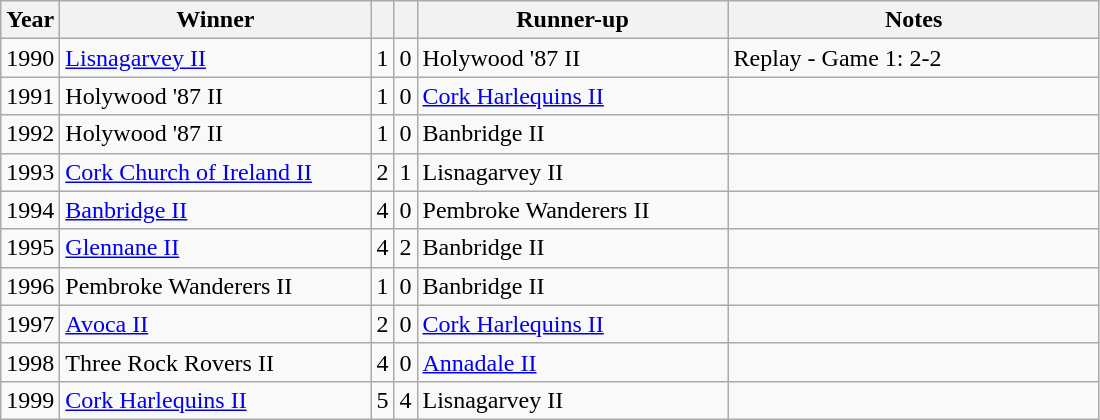<table class="wikitable">
<tr>
<th>Year</th>
<th>Winner</th>
<th></th>
<th></th>
<th>Runner-up</th>
<th>Notes</th>
</tr>
<tr>
<td align="center">1990</td>
<td width=200><a href='#'>Lisnagarvey II</a></td>
<td align="center">1</td>
<td align="center">0</td>
<td width=200>Holywood '87 II</td>
<td width=240>Replay - Game 1: 2-2</td>
</tr>
<tr>
<td align="center">1991</td>
<td>Holywood '87 II</td>
<td align="center">1</td>
<td align="center">0</td>
<td><a href='#'>Cork Harlequins II</a></td>
<td></td>
</tr>
<tr>
<td align="center">1992</td>
<td>Holywood '87 II</td>
<td align="center">1</td>
<td align="center">0</td>
<td>Banbridge II</td>
<td></td>
</tr>
<tr>
<td align="center">1993</td>
<td><a href='#'>Cork Church of Ireland II</a></td>
<td align="center">2</td>
<td align="center">1</td>
<td>Lisnagarvey II</td>
<td></td>
</tr>
<tr>
<td align="center">1994</td>
<td><a href='#'>Banbridge II</a></td>
<td align="center">4</td>
<td align="center">0</td>
<td>Pembroke Wanderers II</td>
<td></td>
</tr>
<tr>
<td align="center">1995</td>
<td><a href='#'>Glennane II</a></td>
<td align="center">4</td>
<td align="center">2</td>
<td>Banbridge II</td>
<td></td>
</tr>
<tr>
<td align="center">1996</td>
<td>Pembroke Wanderers II</td>
<td align="center">1</td>
<td align="center">0</td>
<td>Banbridge II</td>
<td></td>
</tr>
<tr>
<td align="center">1997</td>
<td><a href='#'>Avoca II</a></td>
<td align="center">2</td>
<td align="center">0</td>
<td><a href='#'>Cork Harlequins II</a></td>
<td></td>
</tr>
<tr>
<td align="center">1998</td>
<td>Three Rock Rovers II</td>
<td align="center">4</td>
<td align="center">0</td>
<td><a href='#'>Annadale II</a></td>
<td></td>
</tr>
<tr>
<td align="center">1999</td>
<td><a href='#'>Cork Harlequins II</a></td>
<td align="center">5</td>
<td align="center">4</td>
<td>Lisnagarvey II</td>
<td></td>
</tr>
</table>
